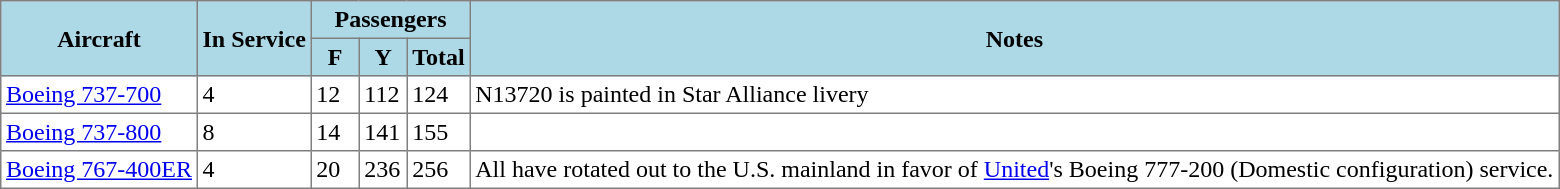<table class="toccolours" border="1" cellpadding="3" style="border-collapse:collapse">
<tr style="background:lightblue;">
<th rowspan="2">Aircraft</th>
<th rowspan="2">In Service</th>
<th colspan="3">Passengers</th>
<th rowspan="2">Notes</th>
</tr>
<tr style="background:lightblue;">
<th style="width:25px;"><abbr>F</abbr></th>
<th style="width:25px;"><abbr>Y</abbr></th>
<th style="width:25px;">Total</th>
</tr>
<tr>
<td><a href='#'>Boeing 737-700</a></td>
<td>4</td>
<td>12</td>
<td>112</td>
<td>124</td>
<td>N13720 is painted in Star Alliance livery</td>
</tr>
<tr>
<td><a href='#'>Boeing 737-800</a></td>
<td>8</td>
<td>14</td>
<td>141</td>
<td>155</td>
<td></td>
</tr>
<tr>
<td><a href='#'>Boeing 767-400ER</a></td>
<td>4</td>
<td>20</td>
<td>236</td>
<td>256</td>
<td>All have rotated out to the U.S. mainland in favor of <a href='#'>United</a>'s Boeing 777-200 (Domestic configuration) service.</td>
</tr>
</table>
